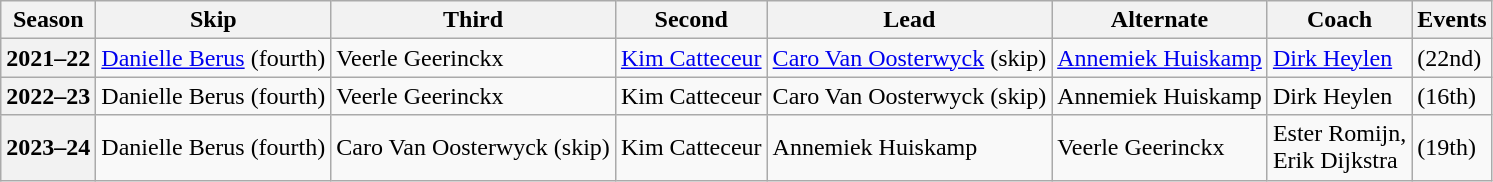<table class="wikitable">
<tr>
<th scope="col">Season</th>
<th scope="col">Skip</th>
<th scope="col">Third</th>
<th scope="col">Second</th>
<th scope="col">Lead</th>
<th scope="col">Alternate</th>
<th scope="col">Coach</th>
<th scope="col">Events</th>
</tr>
<tr>
<th scope="row">2021–22</th>
<td><a href='#'>Danielle Berus</a> (fourth)</td>
<td>Veerle Geerinckx</td>
<td><a href='#'>Kim Catteceur</a></td>
<td><a href='#'>Caro Van Oosterwyck</a> (skip)</td>
<td><a href='#'>Annemiek Huiskamp</a></td>
<td><a href='#'>Dirk Heylen</a></td>
<td> (22nd)</td>
</tr>
<tr>
<th scope="row">2022–23</th>
<td>Danielle Berus (fourth)</td>
<td>Veerle Geerinckx</td>
<td>Kim Catteceur</td>
<td>Caro Van Oosterwyck (skip)</td>
<td>Annemiek Huiskamp</td>
<td>Dirk Heylen</td>
<td> (16th)</td>
</tr>
<tr>
<th scope="row">2023–24</th>
<td>Danielle Berus (fourth)</td>
<td>Caro Van Oosterwyck (skip)</td>
<td>Kim Catteceur</td>
<td>Annemiek Huiskamp</td>
<td>Veerle Geerinckx</td>
<td>Ester Romijn,<br>Erik Dijkstra</td>
<td> (19th)</td>
</tr>
</table>
